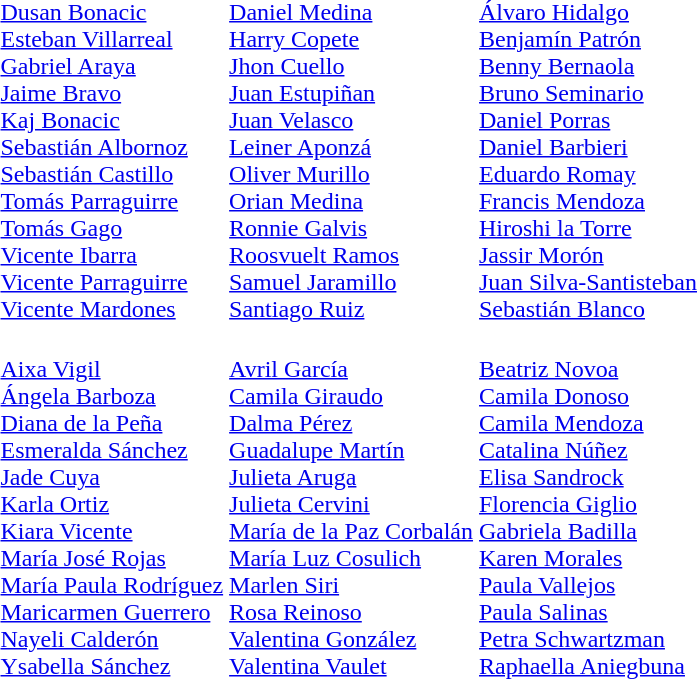<table>
<tr>
<td><br></td>
<td><br><a href='#'>Dusan Bonacic</a><br><a href='#'>Esteban Villarreal</a><br><a href='#'>Gabriel Araya</a><br><a href='#'>Jaime Bravo</a><br><a href='#'>Kaj Bonacic</a><br><a href='#'>Sebastián Albornoz</a><br><a href='#'>Sebastián Castillo</a><br><a href='#'>Tomás Parraguirre</a><br><a href='#'>Tomás Gago</a><br><a href='#'>Vicente Ibarra</a><br><a href='#'>Vicente Parraguirre</a><br><a href='#'>Vicente Mardones</a></td>
<td><br><a href='#'>Daniel Medina</a><br><a href='#'>Harry Copete</a><br><a href='#'>Jhon Cuello</a><br><a href='#'>Juan Estupiñan</a><br><a href='#'>Juan Velasco</a><br><a href='#'>Leiner Aponzá</a><br><a href='#'>Oliver Murillo</a><br><a href='#'>Orian Medina</a><br><a href='#'>Ronnie Galvis</a><br><a href='#'>Roosvuelt Ramos</a><br><a href='#'>Samuel Jaramillo</a><br><a href='#'>Santiago Ruiz</a></td>
<td><br><a href='#'>Álvaro Hidalgo</a><br><a href='#'>Benjamín Patrón</a><br><a href='#'>Benny Bernaola</a><br><a href='#'>Bruno Seminario</a><br><a href='#'>Daniel Porras</a><br><a href='#'>Daniel Barbieri</a><br><a href='#'>Eduardo Romay</a><br><a href='#'>Francis Mendoza</a><br><a href='#'>Hiroshi la Torre</a><br><a href='#'>Jassir Morón</a><br><a href='#'>Juan Silva-Santisteban</a><br><a href='#'>Sebastián Blanco</a></td>
</tr>
<tr>
<td><br></td>
<td><br><a href='#'>Aixa Vigil</a><br><a href='#'>Ángela Barboza</a><br><a href='#'>Diana de la Peña</a><br><a href='#'>Esmeralda Sánchez</a><br><a href='#'>Jade Cuya</a><br><a href='#'>Karla Ortiz</a><br><a href='#'>Kiara Vicente</a><br><a href='#'>María José Rojas</a><br><a href='#'>María Paula Rodríguez</a><br><a href='#'>Maricarmen Guerrero</a><br><a href='#'>Nayeli Calderón</a><br><a href='#'>Ysabella Sánchez</a></td>
<td><br><a href='#'>Avril García</a><br><a href='#'>Camila Giraudo</a><br><a href='#'>Dalma Pérez</a><br><a href='#'>Guadalupe Martín</a><br><a href='#'>Julieta Aruga</a><br><a href='#'>Julieta Cervini</a><br><a href='#'>María de la Paz Corbalán</a><br><a href='#'>María Luz Cosulich</a><br><a href='#'>Marlen Siri</a><br><a href='#'>Rosa Reinoso</a><br><a href='#'>Valentina González</a><br><a href='#'>Valentina Vaulet</a></td>
<td><br><a href='#'>Beatriz Novoa</a><br><a href='#'>Camila Donoso</a><br><a href='#'>Camila Mendoza</a><br><a href='#'>Catalina Núñez</a><br><a href='#'>Elisa Sandrock</a><br><a href='#'>Florencia Giglio</a><br><a href='#'>Gabriela Badilla</a><br><a href='#'>Karen Morales</a><br><a href='#'>Paula Vallejos</a><br><a href='#'>Paula Salinas</a><br><a href='#'>Petra Schwartzman</a><br><a href='#'>Raphaella Aniegbuna</a></td>
</tr>
</table>
